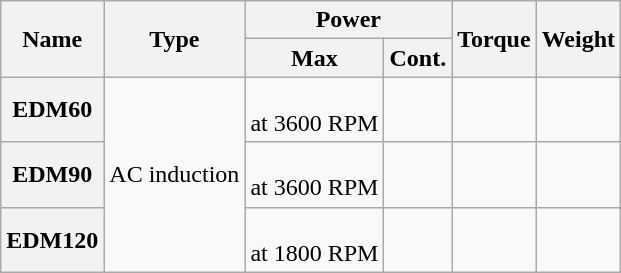<table class="wikitable sortable" style="font-size:100%;text-align:center;">
<tr>
<th rowspan=2>Name</th>
<th rowspan=2>Type</th>
<th colspan=2>Power</th>
<th rowspan=2>Torque</th>
<th rowspan=2>Weight</th>
</tr>
<tr>
<th>Max</th>
<th>Cont.</th>
</tr>
<tr>
<th>EDM60</th>
<td rowspan=3>AC induction</td>
<td><br>at 3600 RPM</td>
<td></td>
<td></td>
<td></td>
</tr>
<tr>
<th>EDM90</th>
<td><br>at 3600 RPM</td>
<td></td>
<td></td>
<td></td>
</tr>
<tr>
<th>EDM120</th>
<td><br>at 1800 RPM</td>
<td></td>
<td></td>
<td></td>
</tr>
</table>
